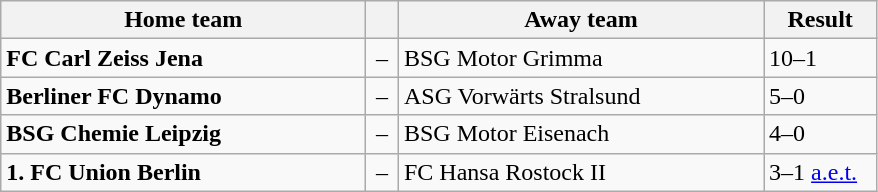<table class="wikitable" style="width:585px;" border="1">
<tr>
<th style="width:250px;" align="left">Home team</th>
<th style="width:15px;"></th>
<th style="width:250px;" align="left">Away team</th>
<th style="width:70px;" align="center;">Result</th>
</tr>
<tr>
<td><strong>FC Carl Zeiss Jena</strong></td>
<td align="center">–</td>
<td>BSG Motor Grimma</td>
<td>10–1</td>
</tr>
<tr>
<td><strong>Berliner FC Dynamo</strong></td>
<td align="center">–</td>
<td>ASG Vorwärts Stralsund</td>
<td>5–0</td>
</tr>
<tr>
<td><strong>BSG Chemie Leipzig</strong></td>
<td align="center">–</td>
<td>BSG Motor Eisenach</td>
<td>4–0</td>
</tr>
<tr>
<td><strong>1. FC Union Berlin</strong></td>
<td align="center">–</td>
<td>FC Hansa Rostock II</td>
<td>3–1 <a href='#'>a.e.t.</a></td>
</tr>
</table>
